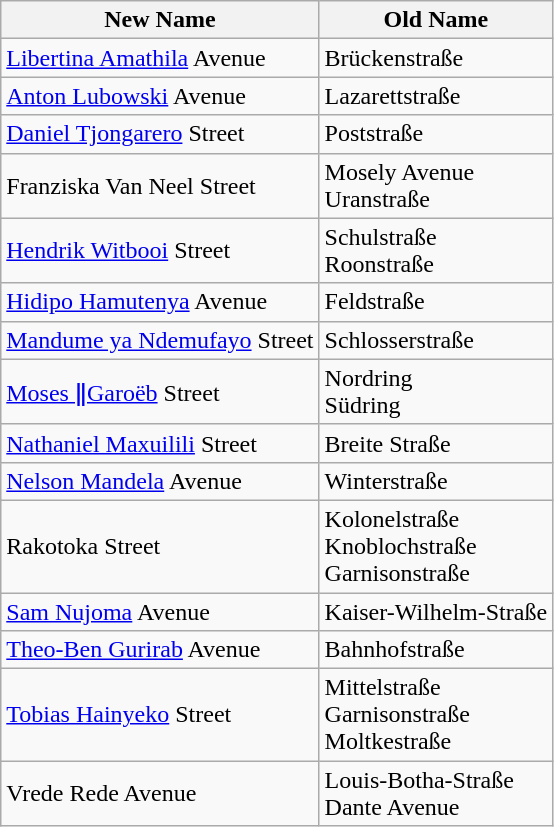<table class="wikitable sortable">
<tr>
<th>New Name</th>
<th>Old Name</th>
</tr>
<tr>
<td><a href='#'>Libertina Amathila</a> Avenue</td>
<td>Brückenstraße</td>
</tr>
<tr>
<td><a href='#'>Anton Lubowski</a> Avenue</td>
<td>Lazarettstraße</td>
</tr>
<tr>
<td><a href='#'>Daniel Tjongarero</a> Street</td>
<td>Poststraße</td>
</tr>
<tr>
<td>Franziska Van Neel Street</td>
<td>Mosely Avenue<br>Uranstraße</td>
</tr>
<tr>
<td><a href='#'>Hendrik Witbooi</a> Street</td>
<td>Schulstraße<br>Roonstraße</td>
</tr>
<tr>
<td><a href='#'>Hidipo Hamutenya</a> Avenue</td>
<td>Feldstraße</td>
</tr>
<tr>
<td><a href='#'>Mandume ya Ndemufayo</a> Street</td>
<td>Schlosserstraße</td>
</tr>
<tr>
<td><a href='#'>Moses ǁGaroëb</a> Street</td>
<td>Nordring<br>Südring</td>
</tr>
<tr>
<td><a href='#'>Nathaniel Maxuilili</a> Street</td>
<td>Breite Straße</td>
</tr>
<tr>
<td><a href='#'>Nelson Mandela</a> Avenue</td>
<td>Winterstraße</td>
</tr>
<tr>
<td>Rakotoka Street</td>
<td>Kolonelstraße<br>Knoblochstraße<br>Garnisonstraße</td>
</tr>
<tr>
<td><a href='#'>Sam Nujoma</a> Avenue</td>
<td>Kaiser-Wilhelm-Straße</td>
</tr>
<tr>
<td><a href='#'>Theo-Ben Gurirab</a> Avenue</td>
<td>Bahnhofstraße</td>
</tr>
<tr>
<td><a href='#'>Tobias Hainyeko</a> Street</td>
<td>Mittelstraße<br>Garnisonstraße<br>Moltkestraße</td>
</tr>
<tr>
<td>Vrede Rede Avenue</td>
<td>Louis-Botha-Straße<br>Dante Avenue</td>
</tr>
</table>
